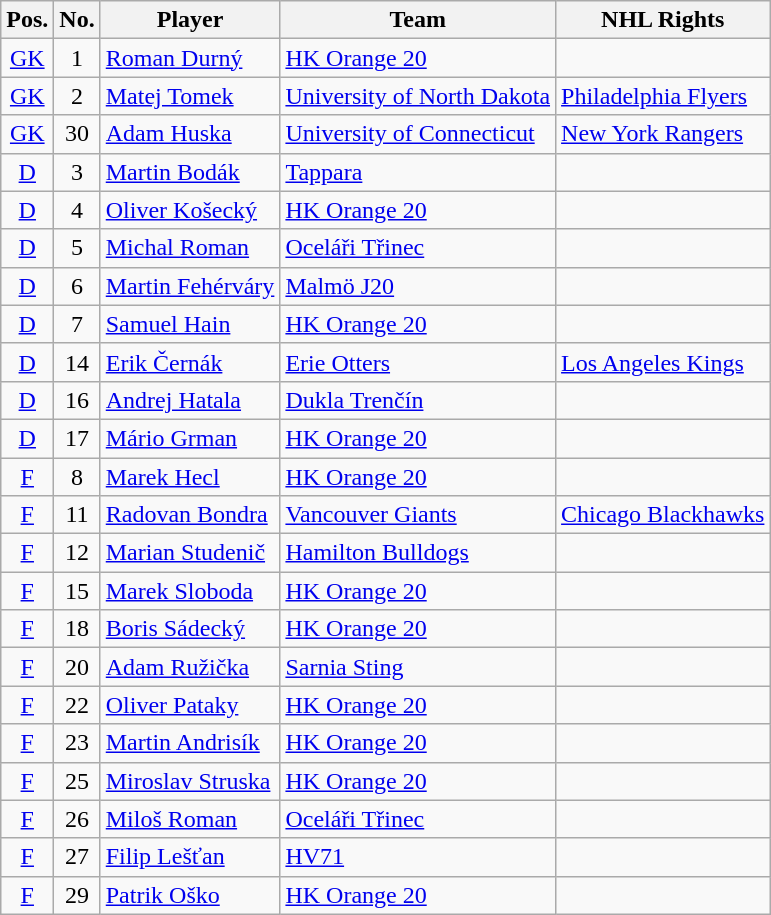<table class="wikitable sortable">
<tr>
<th>Pos.</th>
<th>No.</th>
<th>Player</th>
<th>Team</th>
<th>NHL Rights</th>
</tr>
<tr>
<td style="text-align:center;"><a href='#'>GK</a></td>
<td style="text-align:center;">1</td>
<td><a href='#'>Roman Durný</a></td>
<td> <a href='#'>HK Orange 20</a></td>
<td></td>
</tr>
<tr>
<td style="text-align:center;"><a href='#'>GK</a></td>
<td style="text-align:center;">2</td>
<td><a href='#'>Matej Tomek</a></td>
<td> <a href='#'>University of North Dakota</a></td>
<td><a href='#'>Philadelphia Flyers</a></td>
</tr>
<tr>
<td style="text-align:center;"><a href='#'>GK</a></td>
<td style="text-align:center;">30</td>
<td><a href='#'>Adam Huska</a></td>
<td> <a href='#'>University of Connecticut</a></td>
<td><a href='#'>New York Rangers</a></td>
</tr>
<tr>
<td style="text-align:center;"><a href='#'>D</a></td>
<td style="text-align:center;">3</td>
<td><a href='#'>Martin Bodák</a></td>
<td> <a href='#'>Tappara</a></td>
<td></td>
</tr>
<tr>
<td style="text-align:center;"><a href='#'>D</a></td>
<td style="text-align:center;">4</td>
<td><a href='#'>Oliver Košecký</a></td>
<td> <a href='#'>HK Orange 20</a></td>
<td></td>
</tr>
<tr>
<td style="text-align:center;"><a href='#'>D</a></td>
<td style="text-align:center;">5</td>
<td><a href='#'>Michal Roman</a></td>
<td> <a href='#'>Oceláři Třinec</a></td>
<td></td>
</tr>
<tr>
<td style="text-align:center;"><a href='#'>D</a></td>
<td style="text-align:center;">6</td>
<td><a href='#'>Martin Fehérváry</a></td>
<td> <a href='#'>Malmö J20</a></td>
<td></td>
</tr>
<tr>
<td style="text-align:center;"><a href='#'>D</a></td>
<td style="text-align:center;">7</td>
<td><a href='#'>Samuel Hain</a></td>
<td> <a href='#'>HK Orange 20</a></td>
<td></td>
</tr>
<tr>
<td style="text-align:center;"><a href='#'>D</a></td>
<td style="text-align:center;">14</td>
<td><a href='#'>Erik Černák</a></td>
<td> <a href='#'>Erie Otters</a></td>
<td><a href='#'>Los Angeles Kings</a></td>
</tr>
<tr>
<td style="text-align:center;"><a href='#'>D</a></td>
<td style="text-align:center;">16</td>
<td><a href='#'>Andrej Hatala</a></td>
<td> <a href='#'>Dukla Trenčín</a></td>
<td></td>
</tr>
<tr>
<td style="text-align:center;"><a href='#'>D</a></td>
<td style="text-align:center;">17</td>
<td><a href='#'>Mário Grman</a></td>
<td> <a href='#'>HK Orange 20</a></td>
<td></td>
</tr>
<tr>
<td style="text-align:center;"><a href='#'>F</a></td>
<td style="text-align:center;">8</td>
<td><a href='#'>Marek Hecl</a></td>
<td> <a href='#'>HK Orange 20</a></td>
<td></td>
</tr>
<tr>
<td style="text-align:center;"><a href='#'>F</a></td>
<td style="text-align:center;">11</td>
<td><a href='#'>Radovan Bondra</a></td>
<td> <a href='#'>Vancouver Giants</a></td>
<td><a href='#'>Chicago Blackhawks</a></td>
</tr>
<tr>
<td style="text-align:center;"><a href='#'>F</a></td>
<td style="text-align:center;">12</td>
<td><a href='#'>Marian Studenič</a></td>
<td> <a href='#'>Hamilton Bulldogs</a></td>
<td></td>
</tr>
<tr>
<td style="text-align:center;"><a href='#'>F</a></td>
<td style="text-align:center;">15</td>
<td><a href='#'>Marek Sloboda</a></td>
<td> <a href='#'>HK Orange 20</a></td>
<td></td>
</tr>
<tr>
<td style="text-align:center;"><a href='#'>F</a></td>
<td style="text-align:center;">18</td>
<td><a href='#'>Boris Sádecký</a></td>
<td> <a href='#'>HK Orange 20</a></td>
<td></td>
</tr>
<tr>
<td style="text-align:center;"><a href='#'>F</a></td>
<td style="text-align:center;">20</td>
<td><a href='#'>Adam Ružička</a></td>
<td> <a href='#'>Sarnia Sting</a></td>
<td></td>
</tr>
<tr>
<td style="text-align:center;"><a href='#'>F</a></td>
<td style="text-align:center;">22</td>
<td><a href='#'>Oliver Pataky</a></td>
<td> <a href='#'>HK Orange 20</a></td>
<td></td>
</tr>
<tr>
<td style="text-align:center;"><a href='#'>F</a></td>
<td style="text-align:center;">23</td>
<td><a href='#'>Martin Andrisík</a></td>
<td> <a href='#'>HK Orange 20</a></td>
<td></td>
</tr>
<tr>
<td style="text-align:center;"><a href='#'>F</a></td>
<td style="text-align:center;">25</td>
<td><a href='#'>Miroslav Struska</a></td>
<td> <a href='#'>HK Orange 20</a></td>
<td></td>
</tr>
<tr>
<td style="text-align:center;"><a href='#'>F</a></td>
<td style="text-align:center;">26</td>
<td><a href='#'>Miloš Roman</a></td>
<td> <a href='#'>Oceláři Třinec</a></td>
<td></td>
</tr>
<tr>
<td style="text-align:center;"><a href='#'>F</a></td>
<td style="text-align:center;">27</td>
<td><a href='#'>Filip Lešťan</a></td>
<td> <a href='#'>HV71</a></td>
<td></td>
</tr>
<tr>
<td style="text-align:center;"><a href='#'>F</a></td>
<td style="text-align:center;">29</td>
<td><a href='#'>Patrik Oško</a></td>
<td> <a href='#'>HK Orange 20</a></td>
<td></td>
</tr>
</table>
